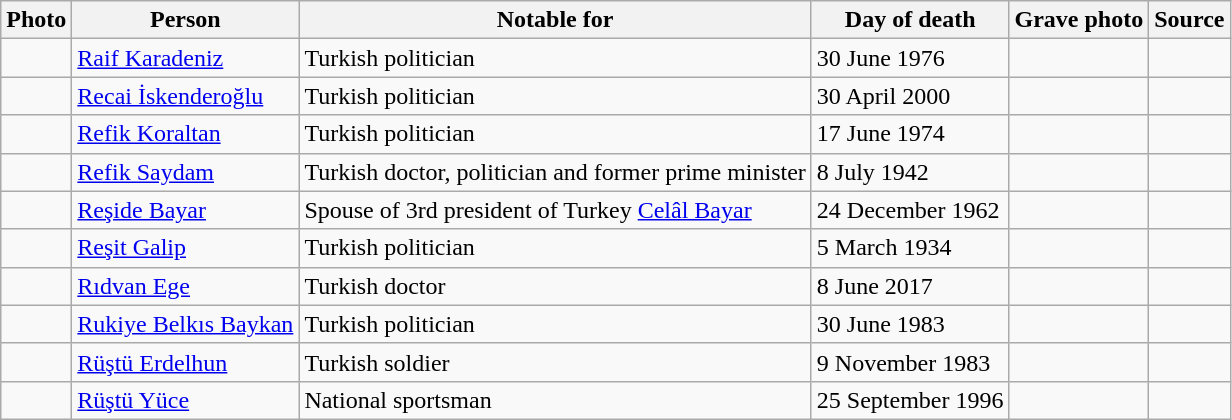<table class="wikitable sortable">
<tr>
<th scope=col>Photo</th>
<th scope=col>Person</th>
<th scope=col>Notable for</th>
<th scope=col>Day of death</th>
<th scope=col>Grave photo</th>
<th scope=col>Source</th>
</tr>
<tr>
<td></td>
<td><a href='#'>Raif Karadeniz</a></td>
<td>Turkish politician</td>
<td>30 June 1976</td>
<td></td>
<td></td>
</tr>
<tr>
<td></td>
<td><a href='#'>Recai İskenderoğlu</a></td>
<td>Turkish politician</td>
<td>30 April 2000</td>
<td></td>
<td></td>
</tr>
<tr>
<td></td>
<td><a href='#'>Refik Koraltan</a></td>
<td>Turkish politician</td>
<td>17 June 1974</td>
<td></td>
<td></td>
</tr>
<tr>
<td></td>
<td><a href='#'>Refik Saydam</a></td>
<td>Turkish doctor, politician and former prime minister</td>
<td>8 July 1942</td>
<td></td>
<td></td>
</tr>
<tr>
<td></td>
<td><a href='#'>Reşide Bayar</a></td>
<td>Spouse of 3rd president of Turkey <a href='#'>Celâl Bayar</a></td>
<td>24 December 1962</td>
<td></td>
<td></td>
</tr>
<tr>
<td></td>
<td><a href='#'>Reşit Galip</a></td>
<td>Turkish politician</td>
<td>5 March 1934</td>
<td></td>
<td></td>
</tr>
<tr>
<td></td>
<td><a href='#'>Rıdvan Ege</a></td>
<td>Turkish doctor</td>
<td>8 June 2017</td>
<td></td>
<td></td>
</tr>
<tr>
<td></td>
<td><a href='#'>Rukiye Belkıs Baykan</a></td>
<td>Turkish politician</td>
<td>30 June 1983</td>
<td></td>
<td></td>
</tr>
<tr>
<td></td>
<td><a href='#'>Rüştü Erdelhun</a></td>
<td>Turkish soldier</td>
<td>9 November 1983</td>
<td></td>
<td></td>
</tr>
<tr>
<td></td>
<td><a href='#'>Rüştü Yüce</a></td>
<td>National sportsman</td>
<td>25 September 1996</td>
<td></td>
</tr>
</table>
